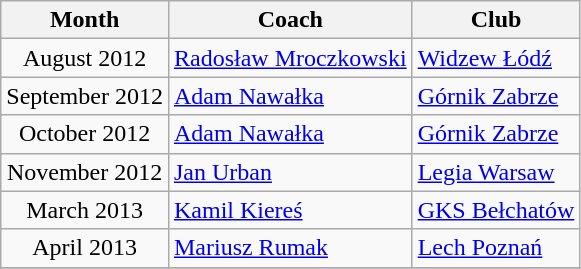<table class="wikitable" style="text-align:center">
<tr>
<th>Month</th>
<th>Coach</th>
<th>Club</th>
</tr>
<tr>
<td>August 2012</td>
<td style="text-align:left"> <a href='#'>Radosław Mroczkowski</a></td>
<td style="text-align:left"><a href='#'>Widzew Łódź</a></td>
</tr>
<tr>
<td>September 2012</td>
<td style="text-align:left"> <a href='#'>Adam Nawałka</a></td>
<td style="text-align:left"><a href='#'>Górnik Zabrze</a></td>
</tr>
<tr>
<td>October 2012</td>
<td style="text-align:left"> <a href='#'>Adam Nawałka</a></td>
<td style="text-align:left"><a href='#'>Górnik Zabrze</a></td>
</tr>
<tr>
<td>November 2012</td>
<td style="text-align:left"> <a href='#'>Jan Urban</a></td>
<td style="text-align:left"><a href='#'>Legia Warsaw</a></td>
</tr>
<tr>
<td>March 2013</td>
<td style="text-align:left"> <a href='#'>Kamil Kiereś</a></td>
<td style="text-align:left"><a href='#'>GKS Bełchatów</a></td>
</tr>
<tr>
<td>April 2013</td>
<td style="text-align:left"> <a href='#'>Mariusz Rumak</a></td>
<td style="text-align:left"><a href='#'>Lech Poznań</a></td>
</tr>
<tr>
</tr>
</table>
